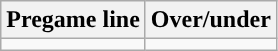<table class="wikitable">
<tr align="center">
<th>Pregame line</th>
<th>Over/under</th>
</tr>
<tr align="center">
<td></td>
<td></td>
</tr>
</table>
